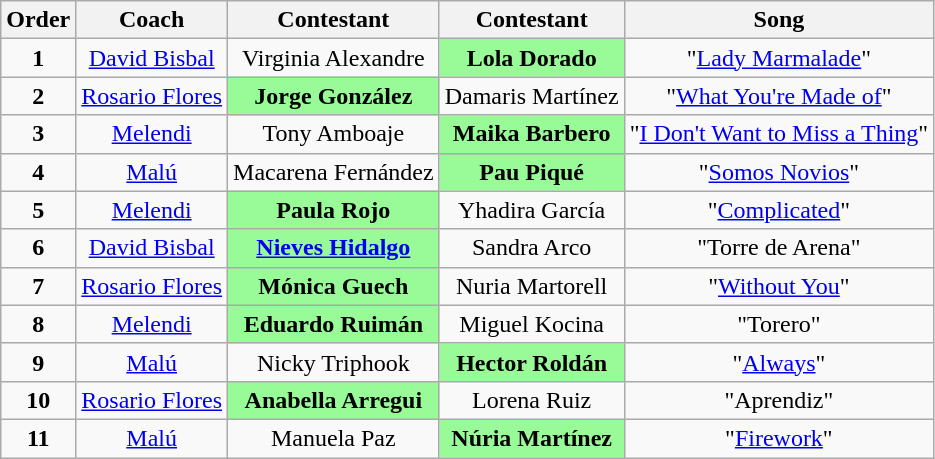<table class="wikitable sortable" style="text-align: center; width: auto;">
<tr>
<th>Order</th>
<th>Coach</th>
<th>Contestant</th>
<th>Contestant</th>
<th>Song</th>
</tr>
<tr>
<td><strong>1</strong></td>
<td><a href='#'>David Bisbal</a></td>
<td>Virginia Alexandre</td>
<td style="background:palegreen"><strong>Lola Dorado</strong></td>
<td>"<a href='#'>Lady Marmalade</a>"</td>
</tr>
<tr>
<td><strong>2</strong></td>
<td><a href='#'>Rosario Flores</a></td>
<td style="background:palegreen"><strong>Jorge González</strong></td>
<td>Damaris Martínez</td>
<td>"<a href='#'>What You're Made of</a>"</td>
</tr>
<tr>
<td><strong>3</strong></td>
<td><a href='#'>Melendi</a></td>
<td>Tony Amboaje</td>
<td style="background:palegreen"><strong>Maika Barbero</strong></td>
<td>"<a href='#'>I Don't Want to Miss a Thing</a>"</td>
</tr>
<tr>
<td><strong>4</strong></td>
<td><a href='#'>Malú</a></td>
<td>Macarena Fernández</td>
<td style="background:palegreen"><strong>Pau Piqué</strong></td>
<td>"<a href='#'>Somos Novios</a>"</td>
</tr>
<tr>
<td><strong>5</strong></td>
<td><a href='#'>Melendi</a></td>
<td style="background:palegreen"><strong>Paula Rojo</strong></td>
<td>Yhadira García</td>
<td>"<a href='#'>Complicated</a>"</td>
</tr>
<tr>
<td><strong>6</strong></td>
<td><a href='#'>David Bisbal</a></td>
<td style="background:palegreen"><strong><a href='#'>Nieves Hidalgo</a></strong></td>
<td>Sandra Arco</td>
<td>"Torre de Arena"</td>
</tr>
<tr>
<td><strong>7</strong></td>
<td><a href='#'>Rosario Flores</a></td>
<td style="background:palegreen"><strong>Mónica Guech</strong></td>
<td>Nuria Martorell</td>
<td>"<a href='#'>Without You</a>"</td>
</tr>
<tr>
<td><strong>8</strong></td>
<td><a href='#'>Melendi</a></td>
<td style="background:palegreen"><strong>Eduardo Ruimán</strong></td>
<td>Miguel Kocina</td>
<td>"Torero"</td>
</tr>
<tr>
<td><strong>9</strong></td>
<td><a href='#'>Malú</a></td>
<td>Nicky Triphook</td>
<td style="background:palegreen"><strong>Hector Roldán</strong></td>
<td>"<a href='#'>Always</a>"</td>
</tr>
<tr>
<td><strong>10</strong></td>
<td><a href='#'>Rosario Flores</a></td>
<td style="background:palegreen"><strong>Anabella Arregui</strong></td>
<td>Lorena Ruiz</td>
<td>"Aprendiz"</td>
</tr>
<tr>
<td><strong>11</strong></td>
<td><a href='#'>Malú</a></td>
<td>Manuela Paz</td>
<td style="background:palegreen"><strong>Núria Martínez</strong></td>
<td>"<a href='#'>Firework</a>"</td>
</tr>
</table>
